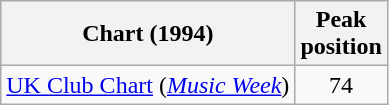<table class="wikitable sortable">
<tr>
<th>Chart (1994)</th>
<th>Peak<br>position</th>
</tr>
<tr>
<td align="left"><a href='#'>UK Club Chart</a> (<em><a href='#'>Music Week</a></em>)</td>
<td style="text-align:center;">74</td>
</tr>
</table>
